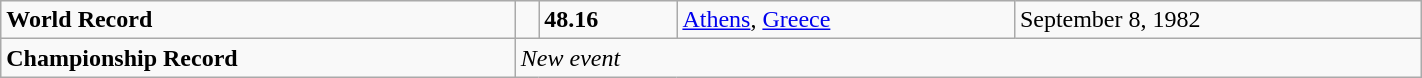<table class="wikitable" width=75%>
<tr>
<td><strong>World Record</strong></td>
<td></td>
<td><strong>48.16</strong></td>
<td><a href='#'>Athens</a>, <a href='#'>Greece</a></td>
<td>September 8, 1982</td>
</tr>
<tr>
<td><strong>Championship Record</strong></td>
<td colspan="4"><em>New event</em></td>
</tr>
</table>
